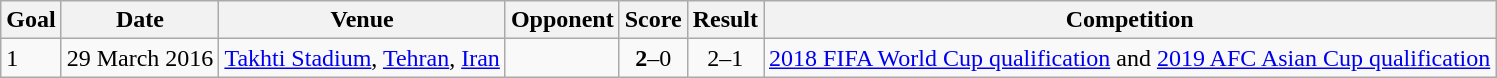<table class="wikitable collapsible collapsed">
<tr>
<th>Goal</th>
<th>Date</th>
<th>Venue</th>
<th>Opponent</th>
<th>Score</th>
<th>Result</th>
<th>Competition</th>
</tr>
<tr>
<td>1</td>
<td>29 March 2016</td>
<td><a href='#'>Takhti Stadium</a>, <a href='#'>Tehran</a>, <a href='#'>Iran</a></td>
<td></td>
<td align="center"><strong>2</strong>–0</td>
<td align="center">2–1</td>
<td><a href='#'>2018 FIFA World Cup qualification</a> and <a href='#'>2019 AFC Asian Cup qualification</a></td>
</tr>
</table>
